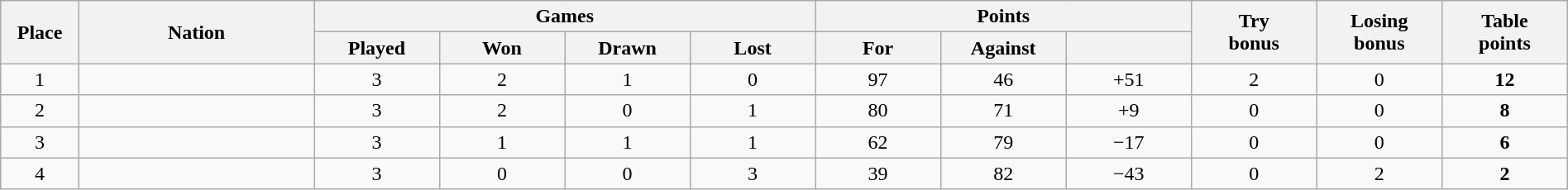<table class="wikitable" style="width:100%;text-align:center">
<tr>
<th rowspan="2" style="width:5%">Place</th>
<th rowspan="2" style="width:15%">Nation</th>
<th colspan="4" style="width:32%">Games</th>
<th colspan="3" style="width:18%">Points</th>
<th rowspan="2" style="width:8%">Try<br>bonus</th>
<th rowspan="2" style="width:8%">Losing<br>bonus</th>
<th rowspan="2" style="width:10%">Table<br>points</th>
</tr>
<tr>
<th style="width:8%">Played</th>
<th style="width:8%">Won</th>
<th style="width:8%">Drawn</th>
<th style="width:8%">Lost</th>
<th style="width:8%">For</th>
<th style="width:8%">Against</th>
<th style="width:8%"></th>
</tr>
<tr>
<td>1</td>
<td align="left"></td>
<td>3</td>
<td>2</td>
<td>1</td>
<td>0</td>
<td>97</td>
<td>46</td>
<td>+51</td>
<td>2</td>
<td>0</td>
<td><strong>12</strong></td>
</tr>
<tr>
<td>2</td>
<td align="left"></td>
<td>3</td>
<td>2</td>
<td>0</td>
<td>1</td>
<td>80</td>
<td>71</td>
<td>+9</td>
<td>0</td>
<td>0</td>
<td><strong>8</strong></td>
</tr>
<tr>
<td>3</td>
<td align="left"></td>
<td>3</td>
<td>1</td>
<td>1</td>
<td>1</td>
<td>62</td>
<td>79</td>
<td>−17</td>
<td>0</td>
<td>0</td>
<td><strong>6</strong></td>
</tr>
<tr>
<td>4</td>
<td align="left"></td>
<td>3</td>
<td>0</td>
<td>0</td>
<td>3</td>
<td>39</td>
<td>82</td>
<td>−43</td>
<td>0</td>
<td>2</td>
<td><strong>2</strong></td>
</tr>
</table>
